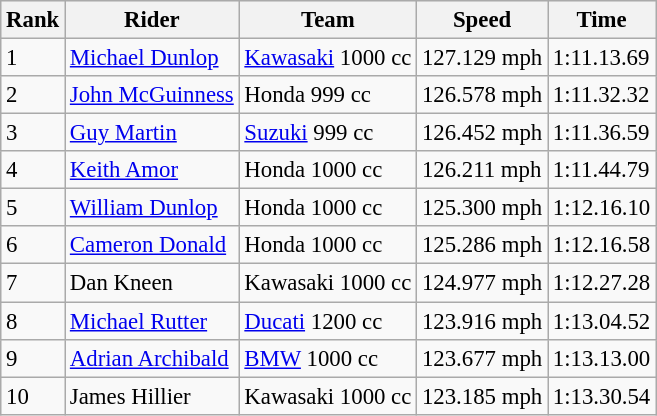<table class="wikitable" style="font-size: 95%;">
<tr style="background:#efefef;">
<th>Rank</th>
<th>Rider</th>
<th>Team</th>
<th>Speed</th>
<th>Time</th>
</tr>
<tr>
<td>1</td>
<td> <a href='#'>Michael Dunlop</a></td>
<td><a href='#'>Kawasaki</a> 1000 cc</td>
<td>127.129 mph</td>
<td>1:11.13.69</td>
</tr>
<tr>
<td>2</td>
<td> <a href='#'>John McGuinness</a></td>
<td>Honda 999 cc</td>
<td>126.578 mph</td>
<td>1:11.32.32</td>
</tr>
<tr>
<td>3</td>
<td> <a href='#'>Guy Martin</a></td>
<td><a href='#'>Suzuki</a> 999 cc</td>
<td>126.452 mph</td>
<td>1:11.36.59</td>
</tr>
<tr>
<td>4</td>
<td> <a href='#'>Keith Amor</a></td>
<td>Honda 1000 cc</td>
<td>126.211 mph</td>
<td>1:11.44.79</td>
</tr>
<tr>
<td>5</td>
<td> <a href='#'>William Dunlop</a></td>
<td>Honda 1000 cc</td>
<td>125.300 mph</td>
<td>1:12.16.10</td>
</tr>
<tr>
<td>6</td>
<td> <a href='#'>Cameron Donald</a></td>
<td>Honda 1000 cc</td>
<td>125.286 mph</td>
<td>1:12.16.58</td>
</tr>
<tr>
<td>7</td>
<td> Dan Kneen</td>
<td>Kawasaki 1000 cc</td>
<td>124.977 mph</td>
<td>1:12.27.28</td>
</tr>
<tr>
<td>8</td>
<td> <a href='#'>Michael Rutter</a></td>
<td><a href='#'>Ducati</a> 1200 cc</td>
<td>123.916 mph</td>
<td>1:13.04.52</td>
</tr>
<tr>
<td>9</td>
<td> <a href='#'>Adrian Archibald</a></td>
<td><a href='#'>BMW</a> 1000 cc</td>
<td>123.677 mph</td>
<td>1:13.13.00</td>
</tr>
<tr>
<td>10</td>
<td> James Hillier</td>
<td>Kawasaki 1000 cc</td>
<td>123.185 mph</td>
<td>1:13.30.54</td>
</tr>
</table>
